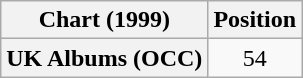<table class="wikitable plainrowheaders">
<tr>
<th>Chart (1999)</th>
<th>Position</th>
</tr>
<tr>
<th scope="row">UK Albums (OCC)</th>
<td align="center">54</td>
</tr>
</table>
